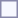<table style="border:1px solid #8888aa; background-color:#f7f8ff; padding:5px; font-size:95%; margin: 0px 12px 12px 0px;">
</table>
